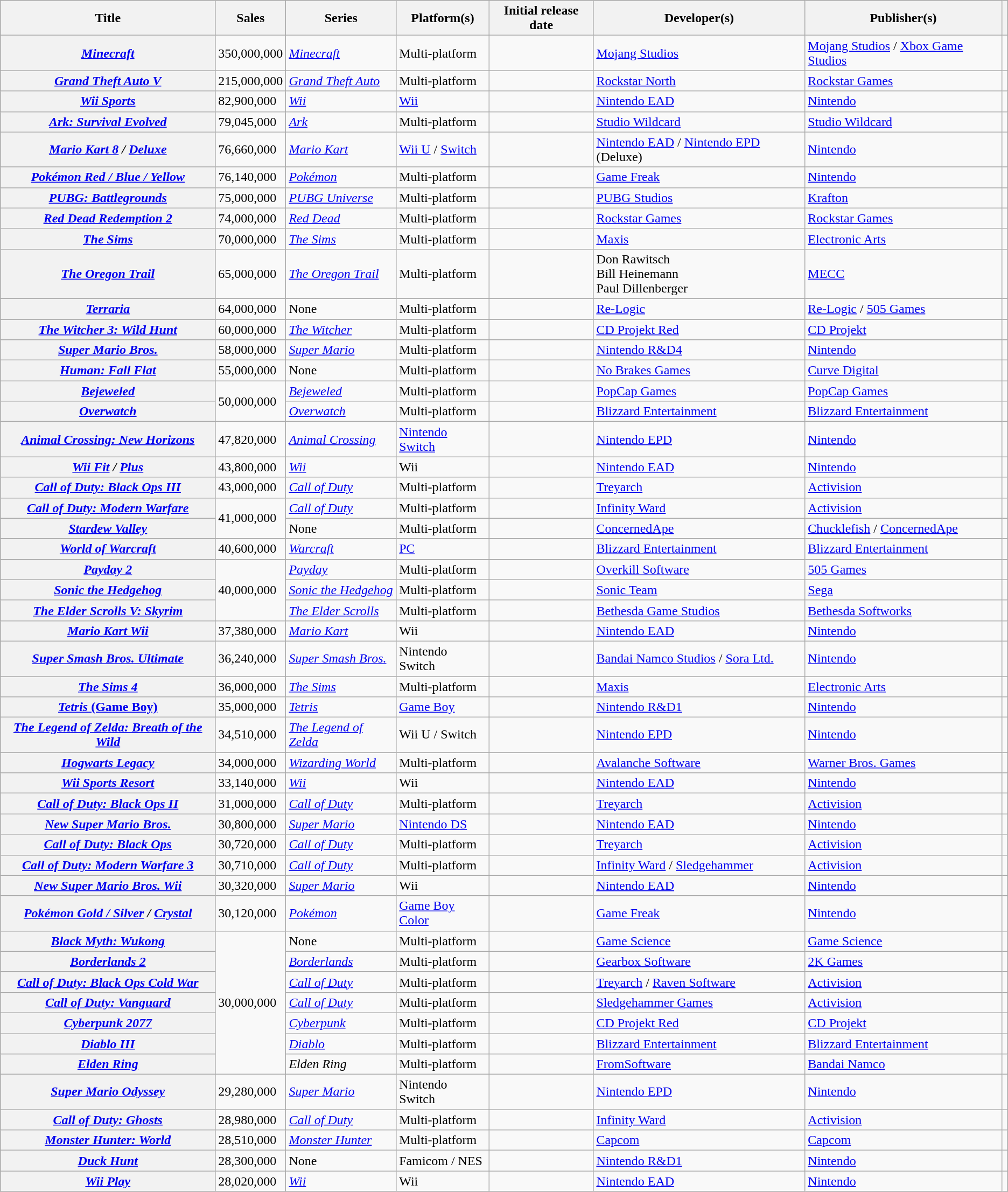<table class="wikitable sortable plainrowheaders">
<tr>
<th scope="col">Title</th>
<th scope="col">Sales</th>
<th scope="col">Series</th>
<th scope="col">Platform(s)</th>
<th scope="col">Initial release date</th>
<th scope="col">Developer(s)</th>
<th scope="col">Publisher(s)</th>
<th scope="col" class="unsortable"></th>
</tr>
<tr>
<th scope=row><em><a href='#'>Minecraft</a></em></th>
<td>350,000,000</td>
<td><em><a href='#'>Minecraft</a></em></td>
<td>Multi-platform</td>
<td></td>
<td><a href='#'>Mojang Studios</a></td>
<td><a href='#'>Mojang Studios</a> / <a href='#'>Xbox Game Studios</a></td>
<td style="text-align:center;"></td>
</tr>
<tr>
<th scope=row><em><a href='#'>Grand Theft Auto V</a></em></th>
<td>215,000,000</td>
<td><em><a href='#'>Grand Theft Auto</a></em></td>
<td>Multi-platform</td>
<td></td>
<td><a href='#'>Rockstar North</a></td>
<td><a href='#'>Rockstar Games</a></td>
<td style="text-align:center;"></td>
</tr>
<tr>
<th scope=row><em><a href='#'>Wii Sports</a></em></th>
<td>82,900,000</td>
<td><em><a href='#'>Wii</a></em></td>
<td><a href='#'>Wii</a></td>
<td></td>
<td><a href='#'>Nintendo EAD</a></td>
<td><a href='#'>Nintendo</a></td>
<td style="text-align:center;"></td>
</tr>
<tr>
<th scope="row"><em><a href='#'>Ark: Survival Evolved</a></em></th>
<td>79,045,000</td>
<td><a href='#'><em>Ark</em></a></td>
<td>Multi-platform</td>
<td></td>
<td><a href='#'>Studio Wildcard</a></td>
<td><a href='#'>Studio Wildcard</a></td>
<td style="text-align:center;"></td>
</tr>
<tr>
<th scope="row"><em><a href='#'>Mario Kart 8</a> / <a href='#'>Deluxe</a></em></th>
<td>76,660,000</td>
<td><em><a href='#'>Mario Kart</a></em></td>
<td><a href='#'>Wii U</a> / <a href='#'>Switch</a></td>
<td></td>
<td><a href='#'>Nintendo EAD</a> / <a href='#'>Nintendo EPD</a> (Deluxe)</td>
<td><a href='#'>Nintendo</a></td>
<td style="text-align:center;"></td>
</tr>
<tr>
<th scope=row><em><a href='#'>Pokémon Red / Blue / Yellow</a></em></th>
<td>76,140,000</td>
<td><em><a href='#'>Pokémon</a></em></td>
<td>Multi-platform</td>
<td></td>
<td><a href='#'>Game Freak</a></td>
<td><a href='#'>Nintendo</a></td>
<td style="text-align:center;"></td>
</tr>
<tr>
<th scope=row><em><a href='#'>PUBG: Battlegrounds</a></em></th>
<td>75,000,000</td>
<td><em><a href='#'>PUBG Universe</a></em></td>
<td>Multi-platform</td>
<td></td>
<td><a href='#'>PUBG Studios</a></td>
<td><a href='#'>Krafton</a></td>
<td style="text-align:center;"></td>
</tr>
<tr>
<th scope=row><em><a href='#'>Red Dead Redemption 2</a></em></th>
<td>74,000,000</td>
<td><em><a href='#'>Red Dead</a></em></td>
<td>Multi-platform</td>
<td></td>
<td><a href='#'>Rockstar Games</a></td>
<td><a href='#'>Rockstar Games</a></td>
<td style="text-align:center;"></td>
</tr>
<tr>
<th scope=row><em><a href='#'>The Sims</a></em></th>
<td>70,000,000</td>
<td><em><a href='#'>The Sims</a></em></td>
<td>Multi-platform</td>
<td></td>
<td><a href='#'>Maxis</a></td>
<td><a href='#'>Electronic Arts</a></td>
<td style="text-align:center;"></td>
</tr>
<tr>
<th scope=row><em><a href='#'>The Oregon Trail</a></em></th>
<td>65,000,000</td>
<td><em><a href='#'>The Oregon Trail</a></em></td>
<td>Multi-platform</td>
<td></td>
<td>Don Rawitsch<br>Bill Heinemann<br>Paul Dillenberger</td>
<td><a href='#'>MECC</a></td>
<td style="text-align:center;"></td>
</tr>
<tr>
<th scope=row><em><a href='#'>Terraria</a></em></th>
<td>64,000,000</td>
<td>None</td>
<td>Multi-platform</td>
<td></td>
<td><a href='#'>Re-Logic</a></td>
<td><a href='#'>Re-Logic</a> / <a href='#'>505 Games</a></td>
<td style="text-align:center;"></td>
</tr>
<tr>
<th scope=row><em><a href='#'>The Witcher 3: Wild Hunt</a></em></th>
<td>60,000,000</td>
<td><em><a href='#'>The Witcher</a></em></td>
<td>Multi-platform</td>
<td></td>
<td><a href='#'>CD Projekt Red</a></td>
<td><a href='#'>CD Projekt</a></td>
<td style="text-align:center;"></td>
</tr>
<tr>
<th scope=row><em><a href='#'>Super Mario Bros.</a></em></th>
<td>58,000,000</td>
<td><em><a href='#'>Super Mario</a></em></td>
<td>Multi-platform</td>
<td></td>
<td><a href='#'>Nintendo R&D4</a></td>
<td><a href='#'>Nintendo</a></td>
<td style="text-align:center;"></td>
</tr>
<tr>
<th scope=row><em><a href='#'>Human: Fall Flat</a></em></th>
<td>55,000,000</td>
<td>None</td>
<td>Multi-platform</td>
<td></td>
<td><a href='#'>No Brakes Games</a></td>
<td><a href='#'>Curve Digital</a></td>
<td style="text-align:center;"></td>
</tr>
<tr>
<th scope=row><em><a href='#'>Bejeweled</a></em></th>
<td rowspan="2">50,000,000</td>
<td><em><a href='#'>Bejeweled</a></em></td>
<td>Multi-platform</td>
<td></td>
<td><a href='#'>PopCap Games</a></td>
<td><a href='#'>PopCap Games</a></td>
<td style="text-align:center;"></td>
</tr>
<tr>
<th scope=row><em><a href='#'>Overwatch</a></em></th>
<td><em><a href='#'>Overwatch</a></em></td>
<td>Multi-platform</td>
<td></td>
<td><a href='#'>Blizzard Entertainment</a></td>
<td><a href='#'>Blizzard Entertainment</a></td>
<td style="text-align:center;"></td>
</tr>
<tr>
<th scope=row><em><a href='#'>Animal Crossing: New Horizons</a></em></th>
<td>47,820,000</td>
<td><em><a href='#'>Animal Crossing</a></em></td>
<td><a href='#'>Nintendo Switch</a></td>
<td></td>
<td><a href='#'>Nintendo EPD</a></td>
<td><a href='#'>Nintendo</a></td>
<td style="text-align:center;"></td>
</tr>
<tr>
<th scope=row><em><a href='#'>Wii Fit</a> / <a href='#'>Plus</a></em></th>
<td>43,800,000</td>
<td><em><a href='#'>Wii</a></em></td>
<td>Wii</td>
<td></td>
<td><a href='#'>Nintendo EAD</a></td>
<td><a href='#'>Nintendo</a></td>
<td style="text-align:center;"></td>
</tr>
<tr>
<th scope=row><em><a href='#'>Call of Duty: Black Ops III</a></em></th>
<td>43,000,000</td>
<td><em><a href='#'>Call of Duty</a></em></td>
<td>Multi-platform</td>
<td></td>
<td><a href='#'>Treyarch</a></td>
<td><a href='#'>Activision</a></td>
<td style="text-align:center;"></td>
</tr>
<tr>
<th scope="row"><a href='#'><em>Call of Duty: Modern Warfare</em></a></th>
<td rowspan="2">41,000,000</td>
<td><em><a href='#'>Call of Duty</a></em></td>
<td>Multi-platform</td>
<td></td>
<td><a href='#'>Infinity Ward</a></td>
<td><a href='#'>Activision</a></td>
<td style="text-align:center;"></td>
</tr>
<tr>
<th scope="row"><em><a href='#'>Stardew Valley</a></em></th>
<td>None</td>
<td>Multi-platform</td>
<td></td>
<td><a href='#'>ConcernedApe</a></td>
<td><a href='#'>Chucklefish</a> / <a href='#'>ConcernedApe</a></td>
<td style="text-align:center;"></td>
</tr>
<tr>
<th scope=row><em><a href='#'>World of Warcraft</a></em></th>
<td>40,600,000</td>
<td><em><a href='#'>Warcraft</a></em></td>
<td><a href='#'>PC</a></td>
<td></td>
<td><a href='#'>Blizzard Entertainment</a></td>
<td><a href='#'>Blizzard Entertainment</a></td>
<td style="text-align:center;"></td>
</tr>
<tr>
<th scope="row"><a href='#'><em>Payday 2</em></a></th>
<td rowspan="3">40,000,000</td>
<td><a href='#'><em>Payday</em></a></td>
<td>Multi-platform</td>
<td></td>
<td><a href='#'>Overkill Software</a></td>
<td><a href='#'>505 Games</a></td>
<td style="text-align:center;"></td>
</tr>
<tr>
<th scope=row><em><a href='#'>Sonic the Hedgehog</a></em></th>
<td><em><a href='#'>Sonic the Hedgehog</a></em></td>
<td>Multi-platform</td>
<td></td>
<td><a href='#'>Sonic Team</a></td>
<td><a href='#'>Sega</a></td>
<td style="text-align:center;"></td>
</tr>
<tr>
<th scope=row><em><a href='#'>The Elder Scrolls V: Skyrim</a></em></th>
<td><em><a href='#'>The Elder Scrolls</a></em></td>
<td>Multi-platform</td>
<td></td>
<td><a href='#'>Bethesda Game Studios</a></td>
<td><a href='#'>Bethesda Softworks</a></td>
<td style="text-align:center;"></td>
</tr>
<tr>
<th scope=row><em><a href='#'>Mario Kart Wii</a></em></th>
<td>37,380,000</td>
<td><em><a href='#'>Mario Kart</a></em></td>
<td>Wii</td>
<td></td>
<td><a href='#'>Nintendo EAD</a></td>
<td><a href='#'>Nintendo</a></td>
<td style="text-align:center;"></td>
</tr>
<tr>
<th scope=row><em><a href='#'>Super Smash Bros. Ultimate</a></em></th>
<td>36,240,000</td>
<td><em><a href='#'>Super Smash Bros.</a></em></td>
<td>Nintendo Switch</td>
<td></td>
<td><a href='#'>Bandai Namco Studios</a> / <a href='#'>Sora Ltd.</a></td>
<td><a href='#'>Nintendo</a></td>
<td style="text-align:center;"></td>
</tr>
<tr>
<th scope=row><em><a href='#'>The Sims 4</a></em></th>
<td>36,000,000</td>
<td><em><a href='#'>The Sims</a></em></td>
<td>Multi-platform</td>
<td></td>
<td><a href='#'>Maxis</a></td>
<td><a href='#'>Electronic Arts</a></td>
<td style="text-align:center;"></td>
</tr>
<tr>
<th scope=row><a href='#'><em>Tetris</em> (Game Boy)</a></th>
<td>35,000,000</td>
<td><em><a href='#'>Tetris</a></em></td>
<td><a href='#'>Game Boy</a></td>
<td></td>
<td><a href='#'>Nintendo R&D1</a></td>
<td><a href='#'>Nintendo</a></td>
<td style="text-align:center;"></td>
</tr>
<tr>
<th scope=row><em><a href='#'>The Legend of Zelda: Breath of the Wild</a></em></th>
<td>34,510,000</td>
<td><em><a href='#'>The Legend of Zelda</a></em></td>
<td>Wii U / Switch</td>
<td></td>
<td><a href='#'>Nintendo EPD</a></td>
<td><a href='#'>Nintendo</a></td>
<td style="text-align:center;"></td>
</tr>
<tr>
<th scope="row"><em><a href='#'>Hogwarts Legacy</a></em></th>
<td>34,000,000</td>
<td><a href='#'><em>Wizarding World</em></a></td>
<td>Multi-platform</td>
<td></td>
<td><a href='#'>Avalanche Software</a></td>
<td><a href='#'>Warner Bros. Games</a></td>
<td style="text-align:center;"></td>
</tr>
<tr>
<th scope=row><em><a href='#'>Wii Sports Resort</a></em></th>
<td>33,140,000</td>
<td><em><a href='#'>Wii</a></em></td>
<td>Wii</td>
<td></td>
<td><a href='#'>Nintendo EAD</a></td>
<td><a href='#'>Nintendo</a></td>
<td style="text-align:center;"></td>
</tr>
<tr>
<th scope=row><em><a href='#'>Call of Duty: Black Ops II</a></em></th>
<td>31,000,000</td>
<td><em><a href='#'>Call of Duty</a></em></td>
<td>Multi-platform</td>
<td></td>
<td><a href='#'>Treyarch</a></td>
<td><a href='#'>Activision</a></td>
<td style="text-align:center;"></td>
</tr>
<tr>
<th scope=row><em><a href='#'>New Super Mario Bros.</a></em></th>
<td>30,800,000</td>
<td><em><a href='#'>Super Mario</a></em></td>
<td><a href='#'>Nintendo DS</a></td>
<td></td>
<td><a href='#'>Nintendo EAD</a></td>
<td><a href='#'>Nintendo</a></td>
<td style="text-align:center;"></td>
</tr>
<tr>
<th scope=row><em><a href='#'>Call of Duty: Black Ops</a></em></th>
<td>30,720,000</td>
<td><em><a href='#'>Call of Duty</a></em></td>
<td>Multi-platform</td>
<td></td>
<td><a href='#'>Treyarch</a></td>
<td><a href='#'>Activision</a></td>
<td style="text-align:center;"></td>
</tr>
<tr>
<th scope="row"><em><a href='#'>Call of Duty: Modern Warfare 3</a></em></th>
<td>30,710,000</td>
<td><em><a href='#'>Call of Duty</a></em></td>
<td>Multi-platform</td>
<td></td>
<td><a href='#'>Infinity Ward</a> / <a href='#'>Sledgehammer</a></td>
<td><a href='#'>Activision</a></td>
<td style="text-align:center;"></td>
</tr>
<tr>
<th scope=row><em><a href='#'>New Super Mario Bros. Wii</a></em></th>
<td>30,320,000</td>
<td><em><a href='#'>Super Mario</a></em></td>
<td>Wii</td>
<td></td>
<td><a href='#'>Nintendo EAD</a></td>
<td><a href='#'>Nintendo</a></td>
<td style="text-align:center;"></td>
</tr>
<tr>
<th scope=row><em><a href='#'>Pokémon Gold / Silver</a> / <a href='#'>Crystal</a></em></th>
<td>30,120,000</td>
<td><em><a href='#'>Pokémon</a></em></td>
<td><a href='#'>Game Boy Color</a></td>
<td></td>
<td><a href='#'>Game Freak</a></td>
<td><a href='#'>Nintendo</a></td>
<td style="text-align:center;"></td>
</tr>
<tr>
<th scope=row><em><a href='#'>Black Myth: Wukong</a></em></th>
<td rowspan="7">30,000,000</td>
<td>None</td>
<td>Multi-platform</td>
<td></td>
<td><a href='#'>Game Science</a></td>
<td><a href='#'>Game Science</a></td>
<td style="text-align:center;"></td>
</tr>
<tr>
<th scope=row><em><a href='#'>Borderlands 2</a></em></th>
<td><em><a href='#'>Borderlands</a></em></td>
<td>Multi-platform</td>
<td></td>
<td><a href='#'>Gearbox Software</a></td>
<td><a href='#'>2K Games</a></td>
<td style="text-align:center;"></td>
</tr>
<tr>
<th scope="row"><em><a href='#'>Call of Duty: Black Ops Cold War</a></em></th>
<td><em><a href='#'>Call of Duty</a></em></td>
<td>Multi-platform</td>
<td></td>
<td><a href='#'>Treyarch</a> / <a href='#'>Raven Software</a></td>
<td><a href='#'>Activision</a></td>
<td style="text-align:center;"></td>
</tr>
<tr>
<th scope=row><em><a href='#'>Call of Duty: Vanguard</a></em></th>
<td><em><a href='#'>Call of Duty</a></em></td>
<td>Multi-platform</td>
<td></td>
<td><a href='#'>Sledgehammer Games</a></td>
<td><a href='#'>Activision</a></td>
<td style="text-align:center;"></td>
</tr>
<tr>
<th scope=row><em><a href='#'>Cyberpunk 2077</a></em></th>
<td><em><a href='#'>Cyberpunk</a></em></td>
<td>Multi-platform</td>
<td></td>
<td><a href='#'>CD Projekt Red</a></td>
<td><a href='#'>CD Projekt</a></td>
<td align="center"></td>
</tr>
<tr>
<th scope="row"><em><a href='#'>Diablo III</a></em></th>
<td><em><a href='#'>Diablo</a></em></td>
<td>Multi-platform</td>
<td></td>
<td><a href='#'>Blizzard Entertainment</a></td>
<td><a href='#'>Blizzard Entertainment</a></td>
<td style="text-align:center;"></td>
</tr>
<tr>
<th scope="row"><em><a href='#'>Elden Ring</a></em></th>
<td><em>Elden Ring</em></td>
<td>Multi-platform</td>
<td></td>
<td><a href='#'>FromSoftware</a></td>
<td><a href='#'>Bandai Namco</a></td>
<td align="center"></td>
</tr>
<tr>
<th scope="row"><em><a href='#'>Super Mario Odyssey</a></em></th>
<td>29,280,000</td>
<td><em><a href='#'>Super Mario</a></em></td>
<td>Nintendo Switch</td>
<td></td>
<td><a href='#'>Nintendo EPD</a></td>
<td><a href='#'>Nintendo</a></td>
<td style="text-align:center;"></td>
</tr>
<tr>
<th scope=row><em><a href='#'>Call of Duty: Ghosts</a></em></th>
<td>28,980,000</td>
<td><em><a href='#'>Call of Duty</a></em></td>
<td>Multi-platform</td>
<td></td>
<td><a href='#'>Infinity Ward</a></td>
<td><a href='#'>Activision</a></td>
<td style="text-align:center;"></td>
</tr>
<tr>
<th scope="row"><em><a href='#'>Monster Hunter: World</a></em></th>
<td>28,510,000</td>
<td><em><a href='#'>Monster Hunter</a></em></td>
<td>Multi-platform</td>
<td></td>
<td><a href='#'>Capcom</a></td>
<td><a href='#'>Capcom</a></td>
<td style="text-align:center;"></td>
</tr>
<tr>
<th scope=row><em><a href='#'>Duck Hunt</a></em></th>
<td>28,300,000</td>
<td>None</td>
<td>Famicom / NES</td>
<td></td>
<td><a href='#'>Nintendo R&D1</a></td>
<td><a href='#'>Nintendo</a></td>
<td style="text-align:center;"></td>
</tr>
<tr>
<th scope=row><em><a href='#'>Wii Play</a></em></th>
<td>28,020,000</td>
<td><em><a href='#'>Wii</a></em></td>
<td>Wii</td>
<td></td>
<td><a href='#'>Nintendo EAD</a></td>
<td><a href='#'>Nintendo</a></td>
<td style="text-align:center;"></td>
</tr>
</table>
